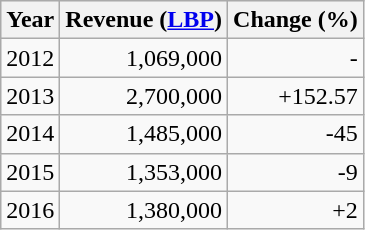<table class="wikitable sortable" style="text-align:right;">
<tr style="background:#efefef;">
<th>Year</th>
<th>Revenue (<a href='#'>LBP</a>)<br></th>
<th>Change (%)</th>
</tr>
<tr>
<td>2012</td>
<td>1,069,000</td>
<td>-</td>
</tr>
<tr>
<td>2013</td>
<td>2,700,000</td>
<td>+152.57</td>
</tr>
<tr>
<td>2014</td>
<td>1,485,000</td>
<td>-45</td>
</tr>
<tr>
<td>2015</td>
<td>1,353,000</td>
<td>-9</td>
</tr>
<tr>
<td>2016</td>
<td>1,380,000</td>
<td>+2</td>
</tr>
</table>
